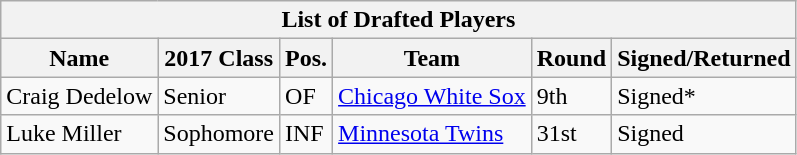<table class="wikitable collapsible">
<tr>
<th colspan="7">List of Drafted Players</th>
</tr>
<tr>
<th>Name</th>
<th>2017 Class</th>
<th>Pos.</th>
<th>Team</th>
<th>Round</th>
<th>Signed/Returned</th>
</tr>
<tr>
<td>Craig Dedelow</td>
<td>Senior</td>
<td>OF</td>
<td><a href='#'>Chicago White Sox</a></td>
<td>9th</td>
<td>Signed*</td>
</tr>
<tr>
<td>Luke Miller</td>
<td>Sophomore</td>
<td>INF</td>
<td><a href='#'>Minnesota Twins</a></td>
<td>31st</td>
<td>Signed</td>
</tr>
</table>
